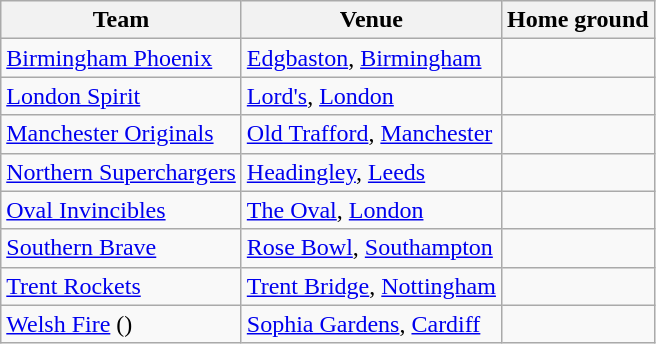<table class="wikitable">
<tr>
<th>Team</th>
<th>Venue</th>
<th>Home ground</th>
</tr>
<tr>
<td><a href='#'>Birmingham Phoenix</a></td>
<td><a href='#'>Edgbaston</a>, <a href='#'>Birmingham</a></td>
<td></td>
</tr>
<tr>
<td><a href='#'>London Spirit</a></td>
<td><a href='#'>Lord's</a>, <a href='#'>London</a></td>
<td></td>
</tr>
<tr>
<td><a href='#'>Manchester Originals</a></td>
<td><a href='#'>Old Trafford</a>, <a href='#'>Manchester</a></td>
<td></td>
</tr>
<tr>
<td><a href='#'>Northern Superchargers</a></td>
<td><a href='#'>Headingley</a>, <a href='#'>Leeds</a></td>
<td></td>
</tr>
<tr>
<td><a href='#'>Oval Invincibles</a></td>
<td><a href='#'>The Oval</a>, <a href='#'>London</a></td>
<td></td>
</tr>
<tr>
<td><a href='#'>Southern Brave</a></td>
<td><a href='#'>Rose Bowl</a>, <a href='#'>Southampton</a></td>
<td></td>
</tr>
<tr>
<td><a href='#'>Trent Rockets</a></td>
<td><a href='#'>Trent Bridge</a>, <a href='#'>Nottingham</a></td>
<td></td>
</tr>
<tr>
<td><a href='#'>Welsh Fire</a> ()</td>
<td><a href='#'>Sophia Gardens</a>, <a href='#'>Cardiff</a></td>
<td></td>
</tr>
</table>
